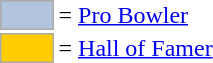<table>
<tr>
<td style="background-color:lightsteelblue; border:1px solid #aaaaaa; width:2em;"></td>
<td>= <a href='#'>Pro Bowler</a></td>
</tr>
<tr>
<td style="background-color:#FFCC00; border:1px solid #aaaaaa; width:2em;"></td>
<td>= <a href='#'>Hall of Famer</a></td>
</tr>
</table>
